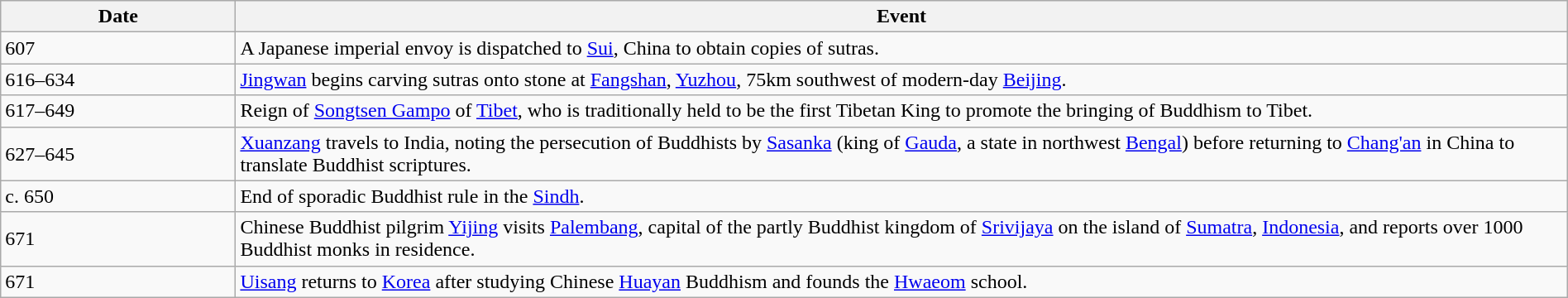<table class="wikitable" width="100%">
<tr>
<th style="width:15%">Date</th>
<th>Event</th>
</tr>
<tr>
<td>607</td>
<td>A Japanese imperial envoy is dispatched to <a href='#'>Sui</a>, China to obtain copies of sutras.</td>
</tr>
<tr>
<td>616–634</td>
<td><a href='#'>Jingwan</a> begins carving sutras onto stone at <a href='#'>Fangshan</a>, <a href='#'>Yuzhou</a>, 75km southwest of modern-day <a href='#'>Beijing</a>.</td>
</tr>
<tr>
<td>617–649</td>
<td>Reign of <a href='#'>Songtsen Gampo</a> of <a href='#'>Tibet</a>, who is traditionally held to be the first Tibetan King to promote the bringing of Buddhism to Tibet.</td>
</tr>
<tr>
<td>627–645</td>
<td><a href='#'>Xuanzang</a> travels to India, noting the persecution of Buddhists by <a href='#'>Sasanka</a> (king of <a href='#'>Gauda</a>, a state in northwest <a href='#'>Bengal</a>) before returning to <a href='#'>Chang'an</a> in China to translate Buddhist scriptures.</td>
</tr>
<tr>
<td>c. 650</td>
<td>End of sporadic Buddhist rule in the <a href='#'>Sindh</a>.</td>
</tr>
<tr>
<td>671</td>
<td>Chinese Buddhist pilgrim <a href='#'>Yijing</a> visits <a href='#'>Palembang</a>, capital of the partly Buddhist kingdom of <a href='#'>Srivijaya</a> on the island of <a href='#'>Sumatra</a>, <a href='#'>Indonesia</a>, and reports over 1000 Buddhist monks in residence.</td>
</tr>
<tr>
<td>671</td>
<td><a href='#'>Uisang</a> returns to <a href='#'>Korea</a> after studying Chinese <a href='#'>Huayan</a> Buddhism and founds the <a href='#'>Hwaeom</a> school.</td>
</tr>
</table>
